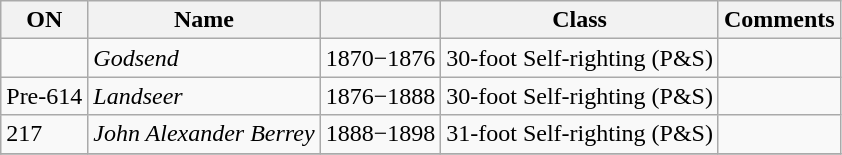<table class="wikitable">
<tr>
<th>ON</th>
<th>Name</th>
<th></th>
<th>Class</th>
<th>Comments</th>
</tr>
<tr>
<td></td>
<td><em>Godsend</em></td>
<td>1870−1876</td>
<td>30-foot Self-righting (P&S)</td>
<td></td>
</tr>
<tr>
<td>Pre-614</td>
<td><em>Landseer</em></td>
<td>1876−1888</td>
<td>30-foot Self-righting (P&S)</td>
<td></td>
</tr>
<tr>
<td>217</td>
<td><em>John Alexander Berrey</em></td>
<td>1888−1898</td>
<td>31-foot Self-righting (P&S)</td>
<td></td>
</tr>
<tr>
</tr>
</table>
